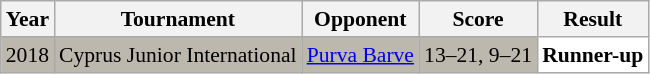<table class="sortable wikitable" style="font-size: 90%;">
<tr>
<th>Year</th>
<th>Tournament</th>
<th>Opponent</th>
<th>Score</th>
<th>Result</th>
</tr>
<tr style="background:#BDB8AD">
<td align="center">2018</td>
<td align="left">Cyprus Junior International</td>
<td align="left"> <a href='#'>Purva Barve</a></td>
<td align="left">13–21, 9–21</td>
<td style="text-align:left; background:white"> <strong>Runner-up</strong></td>
</tr>
</table>
